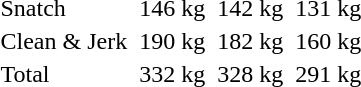<table>
<tr>
<td>Snatch</td>
<td></td>
<td>146 kg</td>
<td></td>
<td>142 kg</td>
<td></td>
<td>131 kg</td>
</tr>
<tr>
<td>Clean & Jerk</td>
<td></td>
<td>190 kg</td>
<td></td>
<td>182 kg</td>
<td></td>
<td>160 kg</td>
</tr>
<tr>
<td>Total</td>
<td></td>
<td>332 kg</td>
<td></td>
<td>328 kg</td>
<td></td>
<td>291 kg</td>
</tr>
</table>
